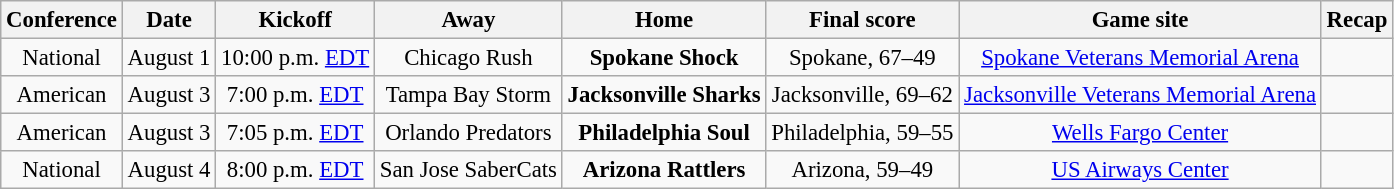<table class="wikitable" style="font-size: 95%;">
<tr>
<th>Conference</th>
<th>Date</th>
<th>Kickoff</th>
<th>Away</th>
<th>Home</th>
<th>Final score</th>
<th>Game site</th>
<th>Recap</th>
</tr>
<tr>
<td align="center">National</td>
<td align="center">August 1</td>
<td align="center">10:00 p.m. <a href='#'>EDT</a></td>
<td align="center">Chicago Rush</td>
<td align="center"><strong>Spokane Shock</strong></td>
<td align="center">Spokane, 67–49</td>
<td align="center"><a href='#'>Spokane Veterans Memorial Arena</a></td>
<td align="center"></td>
</tr>
<tr>
<td align="center">American</td>
<td align="center">August 3</td>
<td align="center">7:00 p.m. <a href='#'>EDT</a></td>
<td align="center">Tampa Bay Storm</td>
<td align="center"><strong>Jacksonville Sharks</strong></td>
<td align="center">Jacksonville, 69–62</td>
<td align="center"><a href='#'>Jacksonville Veterans Memorial Arena</a></td>
<td align="center"></td>
</tr>
<tr>
<td align="center">American</td>
<td align="center">August 3</td>
<td align="center">7:05 p.m. <a href='#'>EDT</a></td>
<td align="center">Orlando Predators</td>
<td align="center"><strong>Philadelphia Soul</strong></td>
<td align="center">Philadelphia, 59–55</td>
<td align="center"><a href='#'>Wells Fargo Center</a></td>
<td align="center"></td>
</tr>
<tr>
<td align="center">National</td>
<td align="center">August 4</td>
<td align="center">8:00 p.m. <a href='#'>EDT</a></td>
<td align="center">San Jose SaberCats</td>
<td align="center"><strong>Arizona Rattlers</strong></td>
<td align="center">Arizona, 59–49</td>
<td align="center"><a href='#'>US Airways Center</a></td>
<td align="center"></td>
</tr>
</table>
